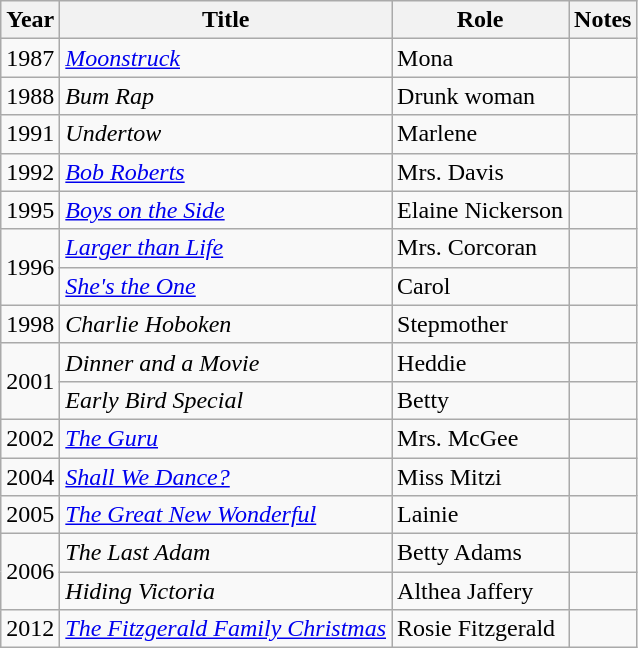<table class="wikitable sortable">
<tr>
<th>Year</th>
<th>Title</th>
<th>Role</th>
<th>Notes</th>
</tr>
<tr>
<td>1987</td>
<td><em><a href='#'>Moonstruck</a></em></td>
<td>Mona</td>
<td></td>
</tr>
<tr>
<td>1988</td>
<td><em>Bum Rap</em></td>
<td>Drunk woman</td>
<td></td>
</tr>
<tr>
<td>1991</td>
<td><em>Undertow</em></td>
<td>Marlene</td>
<td></td>
</tr>
<tr>
<td>1992</td>
<td><em><a href='#'>Bob Roberts</a></em></td>
<td>Mrs. Davis</td>
<td></td>
</tr>
<tr>
<td>1995</td>
<td><em><a href='#'>Boys on the Side</a></em></td>
<td>Elaine Nickerson</td>
<td></td>
</tr>
<tr>
<td rowspan=2>1996</td>
<td><a href='#'><em>Larger than Life</em></a></td>
<td>Mrs. Corcoran</td>
<td></td>
</tr>
<tr>
<td><a href='#'><em>She's the One</em></a></td>
<td>Carol</td>
<td></td>
</tr>
<tr>
<td>1998</td>
<td><em>Charlie Hoboken</em></td>
<td>Stepmother</td>
<td></td>
</tr>
<tr>
<td rowspan=2>2001</td>
<td><em>Dinner and a Movie</em></td>
<td>Heddie</td>
<td></td>
</tr>
<tr>
<td><em>Early Bird Special</em></td>
<td>Betty</td>
<td></td>
</tr>
<tr>
<td>2002</td>
<td><a href='#'><em>The Guru</em></a></td>
<td>Mrs. McGee</td>
<td></td>
</tr>
<tr>
<td>2004</td>
<td><a href='#'><em>Shall We Dance?</em></a></td>
<td>Miss Mitzi</td>
<td></td>
</tr>
<tr>
<td>2005</td>
<td><em><a href='#'>The Great New Wonderful</a></em></td>
<td>Lainie</td>
<td></td>
</tr>
<tr>
<td rowspan=2>2006</td>
<td><em>The Last Adam</em></td>
<td>Betty Adams</td>
<td></td>
</tr>
<tr>
<td><em>Hiding Victoria</em></td>
<td>Althea Jaffery</td>
<td></td>
</tr>
<tr>
<td>2012</td>
<td><em><a href='#'>The Fitzgerald Family Christmas</a></em></td>
<td>Rosie Fitzgerald</td>
<td></td>
</tr>
</table>
